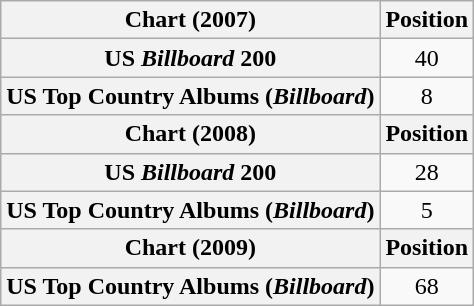<table class="wikitable plainrowheaders" style="text-align:center">
<tr>
<th scope="col">Chart (2007)</th>
<th scope="col">Position</th>
</tr>
<tr>
<th scope="row">US <em>Billboard</em> 200</th>
<td>40</td>
</tr>
<tr>
<th scope="row">US Top Country Albums (<em>Billboard</em>)</th>
<td>8</td>
</tr>
<tr>
<th scope="col">Chart (2008)</th>
<th scope="col">Position</th>
</tr>
<tr>
<th scope="row">US <em>Billboard</em> 200</th>
<td>28</td>
</tr>
<tr>
<th scope="row">US Top Country Albums (<em>Billboard</em>)</th>
<td>5</td>
</tr>
<tr>
<th scope="col">Chart (2009)</th>
<th scope="col">Position</th>
</tr>
<tr>
<th scope="row">US Top Country Albums (<em>Billboard</em>)</th>
<td>68</td>
</tr>
</table>
